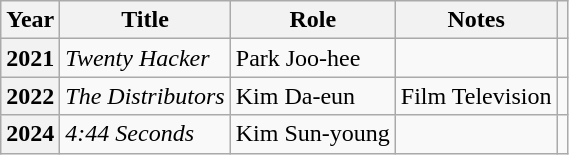<table class="wikitable plainrowheaders">
<tr>
<th scope="col">Year</th>
<th scope="col">Title</th>
<th scope="col">Role</th>
<th scope="col">Notes</th>
<th scope="col" class="unsortable"></th>
</tr>
<tr>
<th scope="row">2021</th>
<td><em>Twenty Hacker</em></td>
<td>Park Joo-hee</td>
<td></td>
<td style="text-align:center"></td>
</tr>
<tr>
<th scope="row">2022</th>
<td><em>The Distributors</em></td>
<td>Kim Da-eun</td>
<td>Film Television</td>
<td style="text-align:center"></td>
</tr>
<tr>
<th scope="row">2024</th>
<td><em>4:44 Seconds</em></td>
<td>Kim Sun-young</td>
<td></td>
<td style="text-align:center"></td>
</tr>
</table>
